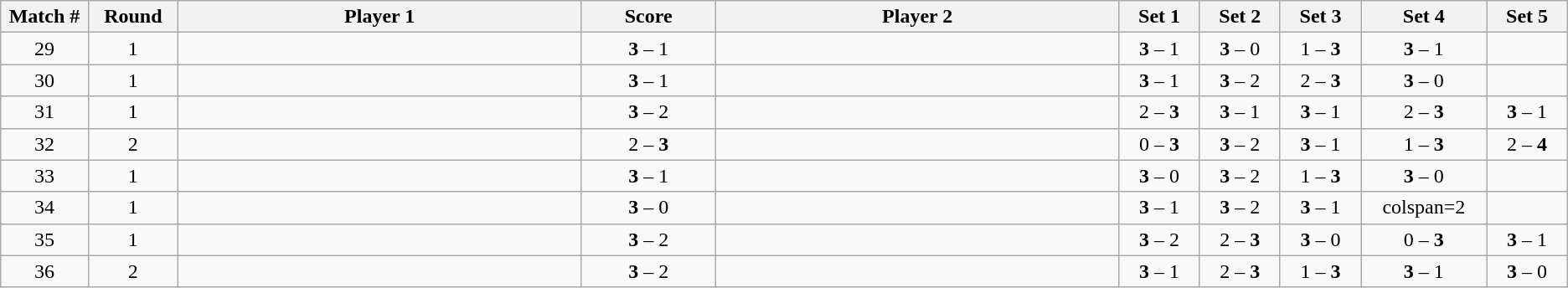<table class="wikitable">
<tr>
<th width="2%">Match #</th>
<th width="2%">Round</th>
<th width="15%">Player 1</th>
<th width="5%">Score</th>
<th width="15%">Player 2</th>
<th width="3%">Set 1</th>
<th width="3%">Set 2</th>
<th width="3%">Set 3</th>
<th width="3%">Set 4</th>
<th width="3%">Set 5</th>
</tr>
<tr style=text-align:center;">
<td>29</td>
<td>1</td>
<td></td>
<td><strong>3</strong> – 1</td>
<td></td>
<td><strong>3</strong> – 1</td>
<td><strong>3</strong> – 0</td>
<td>1 – <strong>3</strong></td>
<td><strong>3</strong> – 1</td>
<td></td>
</tr>
<tr style=text-align:center;">
<td>30</td>
<td>1</td>
<td></td>
<td><strong>3</strong> – 1</td>
<td></td>
<td><strong>3</strong> – 1</td>
<td><strong>3</strong> – 2</td>
<td>2 – <strong>3</strong></td>
<td><strong>3</strong> – 0</td>
<td></td>
</tr>
<tr style=text-align:center;">
<td>31</td>
<td>1</td>
<td></td>
<td><strong>3</strong> – 2</td>
<td></td>
<td>2 – <strong>3</strong></td>
<td><strong>3</strong> – 1</td>
<td><strong>3</strong> – 1</td>
<td>2 – <strong>3</strong></td>
<td><strong>3</strong> – 1</td>
</tr>
<tr style=text-align:center;">
<td>32</td>
<td>2</td>
<td></td>
<td>2 – <strong>3</strong></td>
<td></td>
<td>0 – <strong>3</strong></td>
<td><strong>3</strong> – 2</td>
<td><strong>3</strong> – 1</td>
<td>1 – <strong>3</strong></td>
<td>2 – <strong>4</strong></td>
</tr>
<tr style=text-align:center;">
<td>33</td>
<td>1</td>
<td></td>
<td><strong>3</strong> – 1</td>
<td></td>
<td><strong>3</strong> – 0</td>
<td><strong>3</strong> – 2</td>
<td>1 – <strong>3</strong></td>
<td><strong>3</strong> – 0</td>
<td></td>
</tr>
<tr style=text-align:center;">
<td>34</td>
<td>1</td>
<td></td>
<td><strong>3</strong> – 0</td>
<td></td>
<td><strong>3</strong> – 1</td>
<td><strong>3</strong> – 2</td>
<td><strong>3</strong> – 1</td>
<td>colspan=2</td>
</tr>
<tr style=text-align:center;">
<td>35</td>
<td>1</td>
<td></td>
<td><strong>3</strong> – 2</td>
<td></td>
<td><strong>3</strong> – 2</td>
<td>2 – <strong>3</strong></td>
<td><strong>3</strong> – 0</td>
<td>0 – <strong>3</strong></td>
<td><strong>3</strong> – 1</td>
</tr>
<tr style=text-align:center;">
<td>36</td>
<td>2</td>
<td></td>
<td><strong>3</strong> – 2</td>
<td></td>
<td><strong>3</strong> – 1</td>
<td>2 – <strong>3</strong></td>
<td>1 – <strong>3</strong></td>
<td><strong>3</strong> – 1</td>
<td><strong>3</strong> – 0</td>
</tr>
</table>
